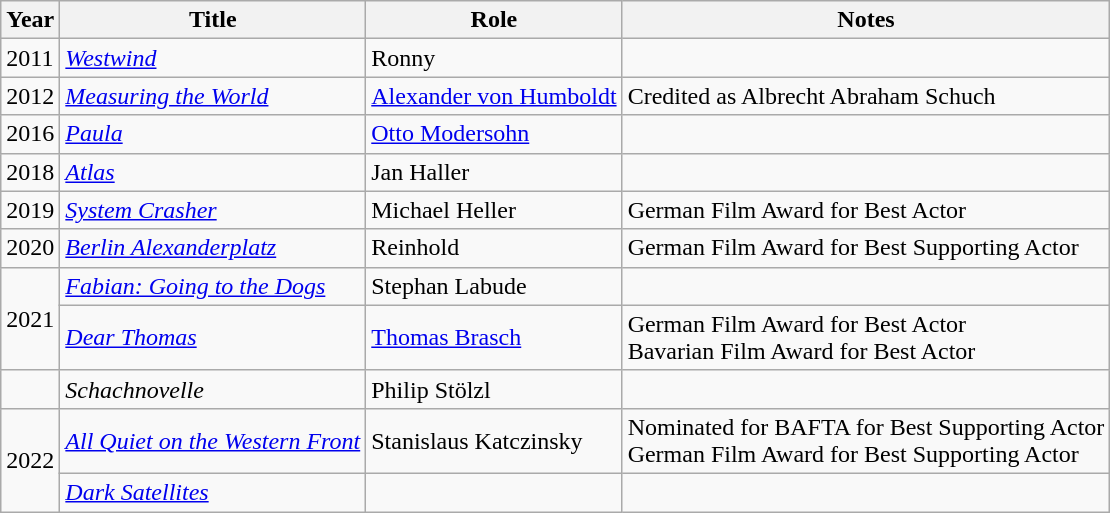<table class="wikitable sortable">
<tr>
<th>Year</th>
<th>Title</th>
<th>Role</th>
<th class="unsortable">Notes</th>
</tr>
<tr>
<td>2011</td>
<td><em><a href='#'>Westwind</a></em></td>
<td>Ronny</td>
<td></td>
</tr>
<tr>
<td>2012</td>
<td><em><a href='#'>Measuring the World</a></em></td>
<td><a href='#'>Alexander von Humboldt</a></td>
<td>Credited as Albrecht Abraham Schuch</td>
</tr>
<tr>
<td>2016</td>
<td><em><a href='#'>Paula</a></em></td>
<td><a href='#'>Otto Modersohn</a></td>
<td></td>
</tr>
<tr>
<td>2018</td>
<td><em><a href='#'>Atlas</a></em></td>
<td>Jan Haller</td>
<td></td>
</tr>
<tr>
<td>2019</td>
<td><em><a href='#'>System Crasher</a></em></td>
<td>Michael Heller</td>
<td>German Film Award for Best Actor</td>
</tr>
<tr>
<td>2020</td>
<td><em><a href='#'>Berlin Alexanderplatz</a></em></td>
<td>Reinhold</td>
<td>German Film Award for Best Supporting Actor</td>
</tr>
<tr>
<td rowspan=2>2021</td>
<td><em><a href='#'>Fabian: Going to the Dogs</a></em></td>
<td>Stephan Labude</td>
<td></td>
</tr>
<tr>
<td><em><a href='#'>Dear Thomas</a></em></td>
<td><a href='#'>Thomas Brasch</a></td>
<td>German Film Award for Best Actor<br>Bavarian Film Award for Best Actor</td>
</tr>
<tr>
<td></td>
<td><em>Schachnovelle</em></td>
<td>Philip Stölzl</td>
<td></td>
</tr>
<tr>
<td rowspan=2>2022</td>
<td><em><a href='#'>All Quiet on the Western Front</a></em></td>
<td>Stanislaus Katczinsky</td>
<td>Nominated for BAFTA for Best Supporting Actor<br>German Film Award for Best Supporting Actor</td>
</tr>
<tr>
<td><em><a href='#'>Dark Satellites</a></em></td>
<td></td>
<td></td>
</tr>
</table>
